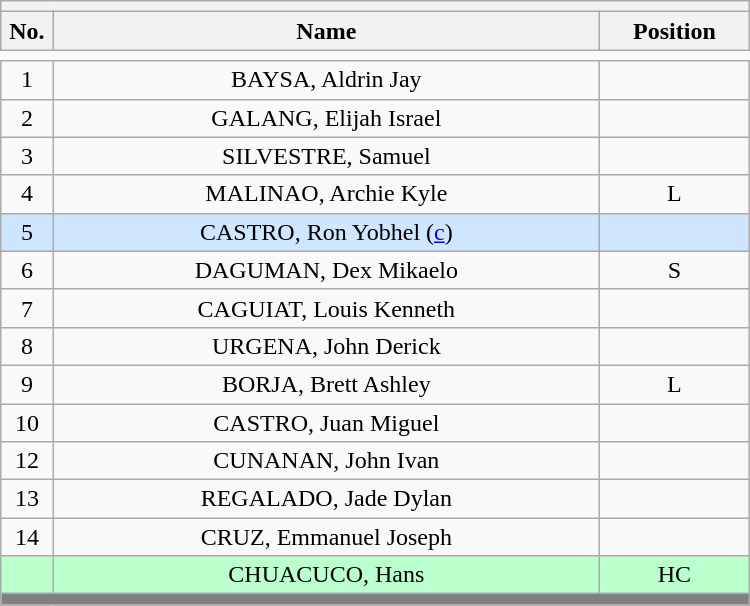<table class='wikitable mw-collapsible mw-collapsed' style="text-align: center; width: 500px; border: none">
<tr>
<th style='text-align: left;' colspan=3></th>
</tr>
<tr>
<th style='width: 7%;'>No.</th>
<th>Name</th>
<th style='width: 20%;'>Position</th>
</tr>
<tr>
<td style='border: none;'></td>
</tr>
<tr>
<td>1</td>
<td>BAYSA, Aldrin Jay</td>
<td></td>
</tr>
<tr>
<td>2</td>
<td>GALANG, Elijah Israel</td>
<td></td>
</tr>
<tr>
<td>3</td>
<td>SILVESTRE, Samuel</td>
<td></td>
</tr>
<tr>
<td>4</td>
<td>MALINAO, Archie Kyle</td>
<td>L</td>
</tr>
<tr style="background:#D0E6FF">
<td>5</td>
<td>CASTRO, Ron Yobhel (<a href='#'>c</a>)</td>
<td></td>
</tr>
<tr>
<td>6</td>
<td>DAGUMAN, Dex Mikaelo</td>
<td>S</td>
</tr>
<tr>
<td>7</td>
<td>CAGUIAT, Louis Kenneth</td>
<td></td>
</tr>
<tr>
<td>8</td>
<td>URGENA, John Derick</td>
<td></td>
</tr>
<tr>
<td>9</td>
<td>BORJA, Brett Ashley</td>
<td>L</td>
</tr>
<tr>
<td>10</td>
<td>CASTRO, Juan Miguel</td>
<td></td>
</tr>
<tr>
<td>12</td>
<td>CUNANAN, John Ivan</td>
<td></td>
</tr>
<tr>
<td>13</td>
<td>REGALADO, Jade Dylan</td>
<td></td>
</tr>
<tr>
<td>14</td>
<td>CRUZ, Emmanuel Joseph</td>
<td></td>
</tr>
<tr style="background:#BBFFCC">
<td></td>
<td>CHUACUCO, Hans</td>
<td>HC</td>
</tr>
<tr>
<th style='background: grey;' colspan=3></th>
</tr>
</table>
